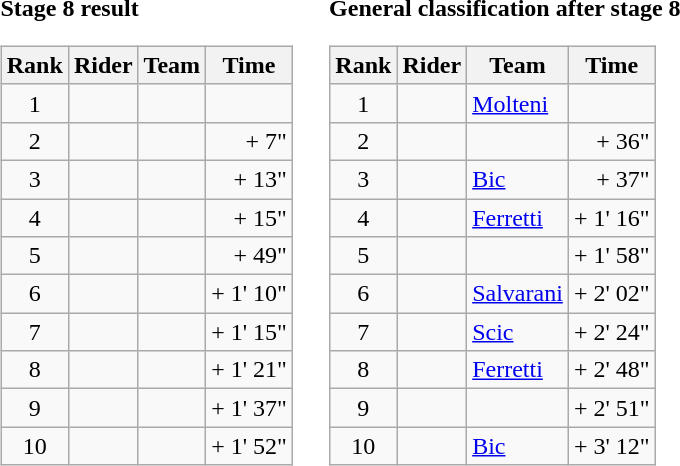<table>
<tr>
<td><strong>Stage 8 result</strong><br><table class="wikitable">
<tr>
<th scope="col">Rank</th>
<th scope="col">Rider</th>
<th scope="col">Team</th>
<th scope="col">Time</th>
</tr>
<tr>
<td style="text-align:center;">1</td>
<td></td>
<td></td>
<td style="text-align:right;"></td>
</tr>
<tr>
<td style="text-align:center;">2</td>
<td></td>
<td></td>
<td style="text-align:right;">+ 7"</td>
</tr>
<tr>
<td style="text-align:center;">3</td>
<td></td>
<td></td>
<td style="text-align:right;">+ 13"</td>
</tr>
<tr>
<td style="text-align:center;">4</td>
<td></td>
<td></td>
<td style="text-align:right;">+ 15"</td>
</tr>
<tr>
<td style="text-align:center;">5</td>
<td></td>
<td></td>
<td style="text-align:right;">+ 49"</td>
</tr>
<tr>
<td style="text-align:center;">6</td>
<td></td>
<td></td>
<td style="text-align:right;">+ 1' 10"</td>
</tr>
<tr>
<td style="text-align:center;">7</td>
<td></td>
<td></td>
<td style="text-align:right;">+ 1' 15"</td>
</tr>
<tr>
<td style="text-align:center;">8</td>
<td></td>
<td></td>
<td style="text-align:right;">+ 1' 21"</td>
</tr>
<tr>
<td style="text-align:center;">9</td>
<td></td>
<td></td>
<td style="text-align:right;">+ 1' 37"</td>
</tr>
<tr>
<td style="text-align:center;">10</td>
<td></td>
<td></td>
<td style="text-align:right;">+ 1' 52"</td>
</tr>
</table>
</td>
<td></td>
<td><strong>General classification after stage 8</strong><br><table class="wikitable">
<tr>
<th scope="col">Rank</th>
<th scope="col">Rider</th>
<th scope="col">Team</th>
<th scope="col">Time</th>
</tr>
<tr>
<td style="text-align:center;">1</td>
<td></td>
<td><a href='#'>Molteni</a></td>
<td style="text-align:right;"></td>
</tr>
<tr>
<td style="text-align:center;">2</td>
<td></td>
<td></td>
<td style="text-align:right;">+ 36"</td>
</tr>
<tr>
<td style="text-align:center;">3</td>
<td></td>
<td><a href='#'>Bic</a></td>
<td style="text-align:right;">+ 37"</td>
</tr>
<tr>
<td style="text-align:center;">4</td>
<td></td>
<td><a href='#'>Ferretti</a></td>
<td style="text-align:right;">+ 1' 16"</td>
</tr>
<tr>
<td style="text-align:center;">5</td>
<td></td>
<td></td>
<td style="text-align:right;">+ 1' 58"</td>
</tr>
<tr>
<td style="text-align:center;">6</td>
<td></td>
<td><a href='#'>Salvarani</a></td>
<td style="text-align:right;">+ 2' 02"</td>
</tr>
<tr>
<td style="text-align:center;">7</td>
<td></td>
<td><a href='#'>Scic</a></td>
<td style="text-align:right;">+ 2' 24"</td>
</tr>
<tr>
<td style="text-align:center;">8</td>
<td></td>
<td><a href='#'>Ferretti</a></td>
<td style="text-align:right;">+ 2' 48"</td>
</tr>
<tr>
<td style="text-align:center;">9</td>
<td></td>
<td></td>
<td style="text-align:right;">+ 2' 51"</td>
</tr>
<tr>
<td style="text-align:center;">10</td>
<td></td>
<td><a href='#'>Bic</a></td>
<td style="text-align:right;">+ 3' 12"</td>
</tr>
</table>
</td>
</tr>
</table>
